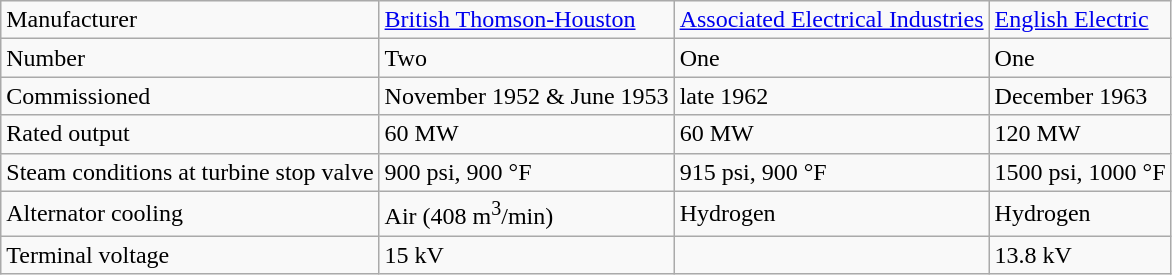<table class="wikitable">
<tr>
<td>Manufacturer</td>
<td><a href='#'>British Thomson-Houston</a></td>
<td><a href='#'>Associated Electrical Industries</a></td>
<td><a href='#'>English Electric</a></td>
</tr>
<tr>
<td>Number</td>
<td>Two</td>
<td>One</td>
<td>One</td>
</tr>
<tr>
<td>Commissioned</td>
<td>November 1952 & June 1953</td>
<td>late 1962</td>
<td>December 1963</td>
</tr>
<tr>
<td>Rated output</td>
<td>60 MW</td>
<td>60 MW</td>
<td>120 MW</td>
</tr>
<tr>
<td>Steam conditions at turbine stop valve</td>
<td>900 psi, 900 °F</td>
<td>915 psi, 900 °F</td>
<td>1500 psi, 1000 °F</td>
</tr>
<tr>
<td>Alternator cooling</td>
<td>Air (408 m<sup>3</sup>/min)</td>
<td>Hydrogen</td>
<td>Hydrogen</td>
</tr>
<tr>
<td>Terminal voltage</td>
<td>15 kV</td>
<td></td>
<td>13.8 kV</td>
</tr>
</table>
